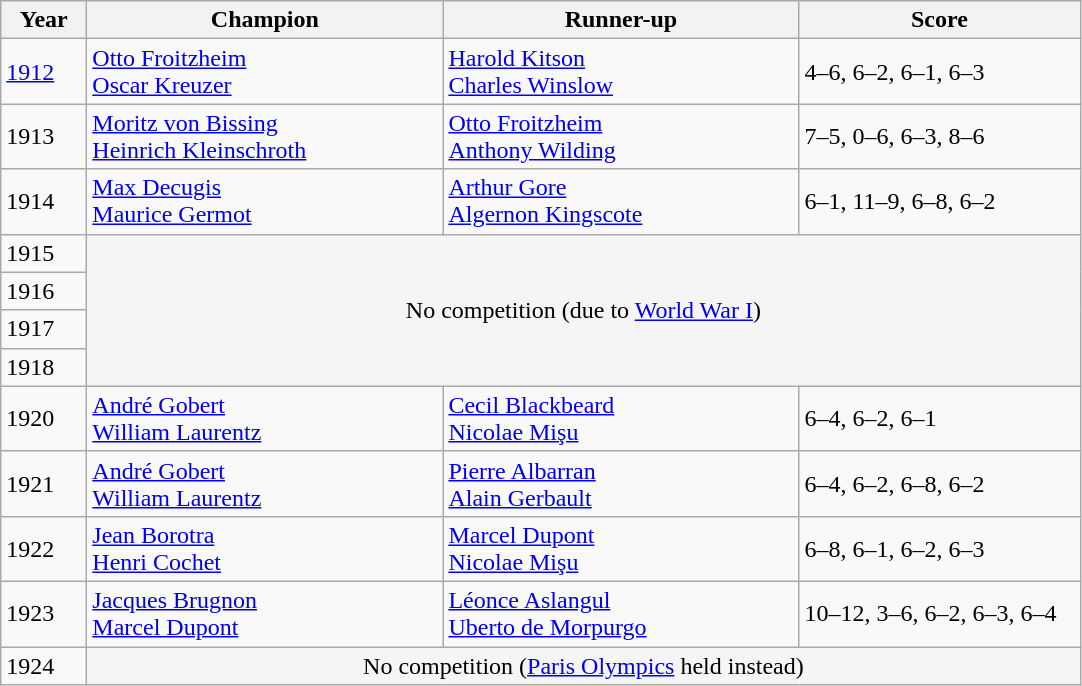<table class="wikitable">
<tr>
<th style="width:50px;">Year</th>
<th style="width:230px;">Champion</th>
<th style="width:230px;">Runner-up</th>
<th style="width:180px;">Score</th>
</tr>
<tr>
<td><a href='#'>1912</a></td>
<td> <a href='#'>Otto Froitzheim</a> <br>  <a href='#'>Oscar Kreuzer</a></td>
<td> <a href='#'>Harold Kitson</a> <br>  <a href='#'>Charles Winslow</a></td>
<td>4–6, 6–2, 6–1, 6–3</td>
</tr>
<tr>
<td>1913</td>
<td> <a href='#'>Moritz von Bissing</a> <br>  <a href='#'>Heinrich Kleinschroth</a></td>
<td> <a href='#'>Otto Froitzheim</a> <br>  <a href='#'>Anthony Wilding</a></td>
<td>7–5, 0–6, 6–3, 8–6</td>
</tr>
<tr>
<td>1914</td>
<td> <a href='#'>Max Decugis</a> <br>  <a href='#'>Maurice Germot</a></td>
<td> <a href='#'>Arthur Gore</a> <br>  <a href='#'>Algernon Kingscote</a></td>
<td>6–1, 11–9, 6–8, 6–2</td>
</tr>
<tr>
<td>1915</td>
<td rowspan=4 colspan=3 align="center" bgcolor="#F5F5F5">No competition (due to <a href='#'>World War I</a>)</td>
</tr>
<tr>
<td>1916</td>
</tr>
<tr>
<td>1917</td>
</tr>
<tr>
<td>1918</td>
</tr>
<tr>
<td>1920</td>
<td> <a href='#'>André Gobert</a> <br>  <a href='#'>William Laurentz</a></td>
<td> <a href='#'>Cecil Blackbeard</a> <br> <a href='#'>Nicolae Mişu</a></td>
<td>6–4, 6–2, 6–1</td>
</tr>
<tr>
<td>1921</td>
<td> <a href='#'>André Gobert</a> <br>  <a href='#'>William Laurentz</a></td>
<td> <a href='#'>Pierre Albarran</a> <br>  <a href='#'>Alain Gerbault</a></td>
<td>6–4, 6–2, 6–8, 6–2</td>
</tr>
<tr>
<td>1922</td>
<td> <a href='#'>Jean Borotra</a> <br>  <a href='#'>Henri Cochet</a></td>
<td> <a href='#'>Marcel Dupont</a> <br>  <a href='#'>Nicolae Mişu</a></td>
<td>6–8, 6–1, 6–2, 6–3</td>
</tr>
<tr>
<td>1923</td>
<td> <a href='#'>Jacques Brugnon</a> <br>  <a href='#'>Marcel Dupont</a></td>
<td> <a href='#'>Léonce Aslangul</a> <br>  <a href='#'>Uberto de Morpurgo</a></td>
<td>10–12, 3–6, 6–2, 6–3, 6–4</td>
</tr>
<tr>
<td>1924</td>
<td colspan=3 align="center" bgcolor="#F5F5F5">No competition (<a href='#'>Paris Olympics</a> held instead)</td>
</tr>
</table>
